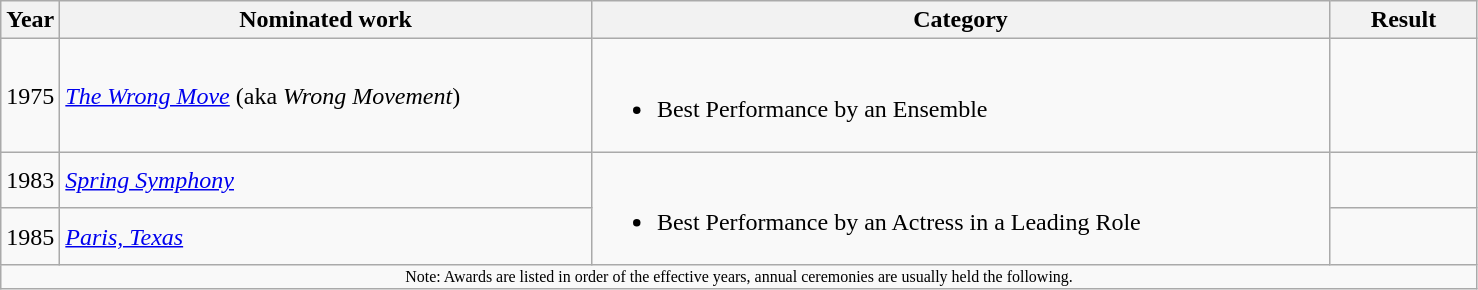<table class=wikitable>
<tr>
<th width=4%>Year</th>
<th width=36%>Nominated work</th>
<th width=50%>Category</th>
<th width=10%>Result</th>
</tr>
<tr>
<td>1975</td>
<td><em><a href='#'>The Wrong Move</a></em> (aka <em>Wrong Movement</em>)</td>
<td><br><ul><li>Best Performance by an Ensemble </li></ul></td>
<td></td>
</tr>
<tr>
<td>1983</td>
<td><em><a href='#'>Spring Symphony</a></em></td>
<td rowspan=2><br><ul><li>Best Performance by an Actress in a Leading Role</li></ul></td>
<td></td>
</tr>
<tr>
<td>1985</td>
<td><em><a href='#'>Paris, Texas</a></em></td>
<td></td>
</tr>
<tr>
<td colspan=4 width=100% style=font-size:8pt align=center>Note: Awards are listed in order of the effective years, annual ceremonies are usually held the following.</td>
</tr>
</table>
